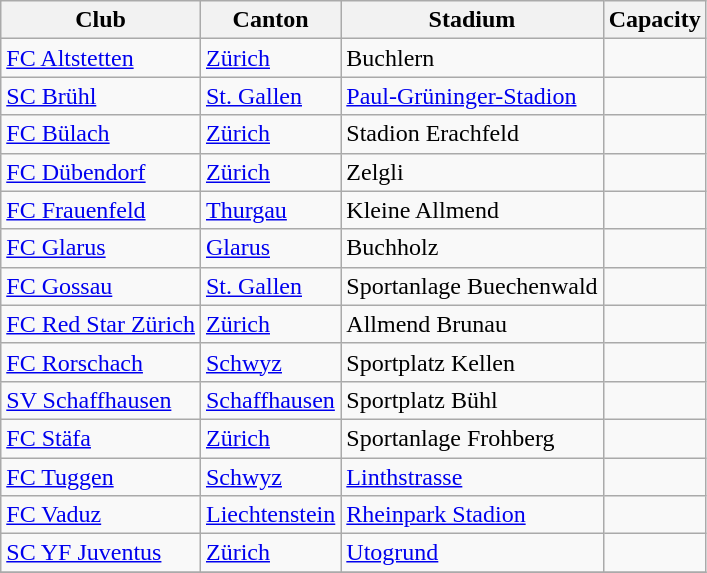<table class="wikitable">
<tr>
<th>Club</th>
<th>Canton</th>
<th>Stadium</th>
<th>Capacity</th>
</tr>
<tr>
<td><a href='#'>FC Altstetten</a></td>
<td><a href='#'>Zürich</a></td>
<td>Buchlern</td>
<td></td>
</tr>
<tr>
<td><a href='#'>SC Brühl</a></td>
<td><a href='#'>St. Gallen</a></td>
<td><a href='#'>Paul-Grüninger-Stadion</a></td>
<td></td>
</tr>
<tr>
<td><a href='#'>FC Bülach</a></td>
<td><a href='#'>Zürich</a></td>
<td>Stadion Erachfeld</td>
<td></td>
</tr>
<tr>
<td><a href='#'>FC Dübendorf</a></td>
<td><a href='#'>Zürich</a></td>
<td>Zelgli</td>
<td></td>
</tr>
<tr>
<td><a href='#'>FC Frauenfeld</a></td>
<td><a href='#'>Thurgau</a></td>
<td>Kleine Allmend</td>
<td></td>
</tr>
<tr>
<td><a href='#'>FC Glarus</a></td>
<td><a href='#'>Glarus</a></td>
<td>Buchholz</td>
<td></td>
</tr>
<tr>
<td><a href='#'>FC Gossau</a></td>
<td><a href='#'>St. Gallen</a></td>
<td>Sportanlage Buechenwald</td>
<td></td>
</tr>
<tr>
<td><a href='#'>FC Red Star Zürich</a></td>
<td><a href='#'>Zürich</a></td>
<td>Allmend Brunau</td>
<td></td>
</tr>
<tr>
<td><a href='#'>FC Rorschach</a></td>
<td><a href='#'>Schwyz</a></td>
<td>Sportplatz Kellen</td>
<td></td>
</tr>
<tr>
<td><a href='#'>SV Schaffhausen</a></td>
<td><a href='#'>Schaffhausen</a></td>
<td>Sportplatz Bühl</td>
<td></td>
</tr>
<tr>
<td><a href='#'>FC Stäfa</a></td>
<td><a href='#'>Zürich</a></td>
<td>Sportanlage Frohberg</td>
<td></td>
</tr>
<tr>
<td><a href='#'>FC Tuggen</a></td>
<td><a href='#'>Schwyz</a></td>
<td><a href='#'>Linthstrasse</a></td>
<td></td>
</tr>
<tr>
<td><a href='#'>FC Vaduz</a></td>
<td> <a href='#'>Liechtenstein</a></td>
<td><a href='#'>Rheinpark Stadion</a></td>
<td></td>
</tr>
<tr>
<td><a href='#'>SC YF Juventus</a></td>
<td><a href='#'>Zürich</a></td>
<td><a href='#'>Utogrund</a></td>
<td></td>
</tr>
<tr>
</tr>
</table>
